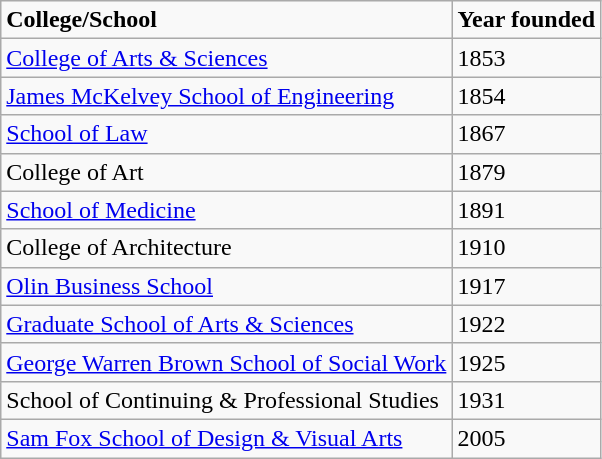<table class="wikitable floatright sortable collapsible" ; text-align:right; font-size:80%;">
<tr>
<td><strong>College/School</strong></td>
<td><strong>Year founded</strong></td>
</tr>
<tr>
<td><a href='#'>College of Arts & Sciences</a></td>
<td>1853</td>
</tr>
<tr>
<td><a href='#'>James McKelvey School of Engineering</a></td>
<td>1854</td>
</tr>
<tr>
<td><a href='#'>School of Law</a></td>
<td>1867</td>
</tr>
<tr>
<td>College of Art</td>
<td>1879</td>
</tr>
<tr>
<td><a href='#'>School of Medicine</a></td>
<td>1891</td>
</tr>
<tr>
<td>College of Architecture</td>
<td>1910</td>
</tr>
<tr>
<td><a href='#'>Olin Business School</a></td>
<td>1917</td>
</tr>
<tr>
<td><a href='#'>Graduate School of Arts & Sciences</a></td>
<td>1922</td>
</tr>
<tr>
<td><a href='#'>George Warren Brown School of Social Work</a></td>
<td>1925</td>
</tr>
<tr>
<td>School of Continuing & Professional Studies</td>
<td>1931</td>
</tr>
<tr>
<td><a href='#'>Sam Fox School of Design & Visual Arts</a></td>
<td>2005</td>
</tr>
</table>
